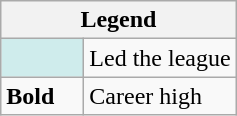<table class="wikitable mw-collapsible mw-collapsed">
<tr>
<th colspan="2">Legend</th>
</tr>
<tr>
<td style="background:#cfecec; width:3em;"></td>
<td>Led the league</td>
</tr>
<tr>
<td><strong>Bold</strong></td>
<td>Career high</td>
</tr>
</table>
